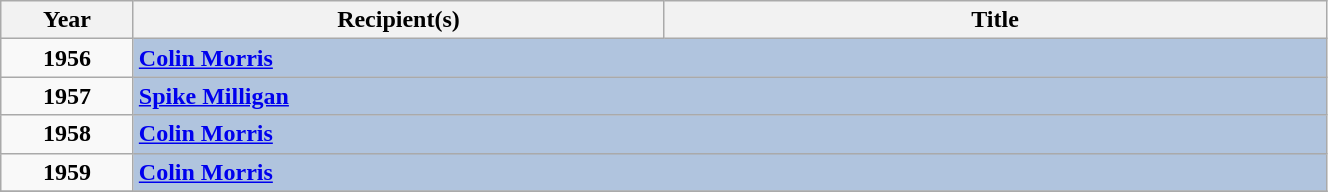<table class="wikitable" width="70%">
<tr>
<th width=5%>Year</th>
<th width=20%><strong>Recipient(s)</strong></th>
<th width=25%><strong>Title</strong></th>
</tr>
<tr>
<td style="text-align:center;"><strong>1956</strong></td>
<td colspan="2" style="background:#B0C4DE;"><strong><a href='#'>Colin Morris</a></strong></td>
</tr>
<tr>
<td style="text-align:center;"><strong>1957</strong></td>
<td colspan="2" style="background:#B0C4DE;"><strong><a href='#'>Spike Milligan</a></strong></td>
</tr>
<tr>
<td style="text-align:center;"><strong>1958</strong></td>
<td colspan="2" style="background:#B0C4DE;"><strong><a href='#'>Colin Morris</a></strong></td>
</tr>
<tr>
<td style="text-align:center;"><strong>1959</strong></td>
<td colspan="2" style="background:#B0C4DE;"><strong><a href='#'>Colin Morris</a></strong></td>
</tr>
<tr>
</tr>
</table>
